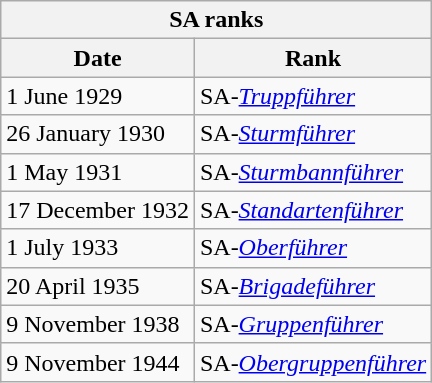<table class="wikitable float-right">
<tr>
<th colspan="2">SA ranks</th>
</tr>
<tr>
<th>Date</th>
<th>Rank</th>
</tr>
<tr>
<td>1 June 1929</td>
<td>SA-<em><a href='#'>Truppführer</a></em></td>
</tr>
<tr>
<td>26 January 1930</td>
<td>SA-<em><a href='#'>Sturmführer</a></em></td>
</tr>
<tr>
<td>1 May 1931</td>
<td>SA-<em><a href='#'>Sturmbannführer</a></em></td>
</tr>
<tr>
<td>17 December 1932</td>
<td>SA-<em><a href='#'>Standartenführer</a></em></td>
</tr>
<tr>
<td>1 July 1933</td>
<td>SA-<em><a href='#'>Oberführer</a></em></td>
</tr>
<tr>
<td>20 April 1935</td>
<td>SA-<em><a href='#'>Brigadeführer</a></em></td>
</tr>
<tr>
<td>9 November 1938</td>
<td>SA-<em><a href='#'>Gruppenführer</a></em></td>
</tr>
<tr>
<td>9 November 1944</td>
<td>SA-<em><a href='#'>Obergruppenführer</a></em></td>
</tr>
</table>
